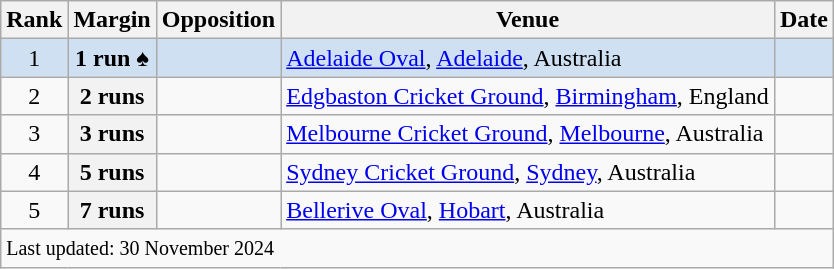<table class="wikitable plainrowheaders sortable">
<tr>
<th scope=col>Rank</th>
<th scope=col>Margin</th>
<th scope=col>Opposition</th>
<th scope=col>Venue</th>
<th scope=col>Date</th>
</tr>
<tr bgcolor=#cee0f2>
<td align=center>1</td>
<th scope=row style="background:#cee0f2; text-align:center;">1 run ♠</th>
<td></td>
<td><a href='#'>Adelaide Oval</a>, <a href='#'>Adelaide</a>, Australia</td>
<td><a href='#'></a></td>
</tr>
<tr>
<td align=center>2</td>
<th scope=row style=text-align:center;>2 runs</th>
<td></td>
<td><a href='#'>Edgbaston Cricket Ground</a>, <a href='#'>Birmingham</a>, England</td>
<td><a href='#'></a></td>
</tr>
<tr>
<td align=center>3</td>
<th scope=row style=text-align:center;>3 runs</th>
<td></td>
<td><a href='#'>Melbourne Cricket Ground</a>, <a href='#'>Melbourne</a>, Australia</td>
<td><a href='#'></a></td>
</tr>
<tr>
<td align=center>4</td>
<th scope=row style=text-align:center;>5 runs</th>
<td></td>
<td><a href='#'>Sydney Cricket Ground</a>, <a href='#'>Sydney</a>, Australia</td>
<td><a href='#'></a></td>
</tr>
<tr>
<td align=center>5</td>
<th scope=row style=text-align:center;>7 runs</th>
<td></td>
<td><a href='#'>Bellerive Oval</a>, <a href='#'>Hobart</a>, Australia</td>
<td><a href='#'></a></td>
</tr>
<tr class=sortbottom>
<td colspan=5><small>Last updated: 30 November 2024</small></td>
</tr>
</table>
